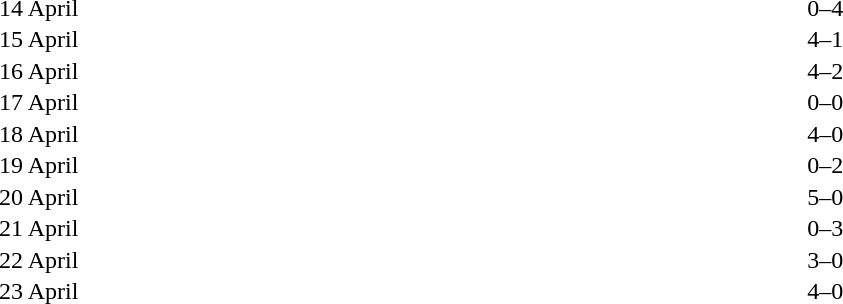<table cellspacing=1 width=70%>
<tr>
<th width=25%></th>
<th width=30%></th>
<th width=15%></th>
<th width=30%></th>
</tr>
<tr>
<td>14 April</td>
<td align=right></td>
<td align=center>0–4</td>
<td></td>
</tr>
<tr>
<td>15 April</td>
<td align=right></td>
<td align=center>4–1</td>
<td></td>
</tr>
<tr>
<td>16 April</td>
<td align=right></td>
<td align=center>4–2</td>
<td></td>
</tr>
<tr>
<td>17 April</td>
<td align=right></td>
<td align=center>0–0</td>
<td></td>
</tr>
<tr>
<td>18 April</td>
<td align=right></td>
<td align=center>4–0</td>
<td></td>
</tr>
<tr>
<td>19 April</td>
<td align=right></td>
<td align=center>0–2</td>
<td></td>
</tr>
<tr>
<td>20 April</td>
<td align=right></td>
<td align=center>5–0</td>
<td></td>
</tr>
<tr>
<td>21 April</td>
<td align=right></td>
<td align=center>0–3</td>
<td></td>
</tr>
<tr>
<td>22 April</td>
<td align=right></td>
<td align=center>3–0</td>
<td></td>
</tr>
<tr>
<td>23 April</td>
<td align=right></td>
<td align=center>4–0</td>
<td></td>
</tr>
</table>
